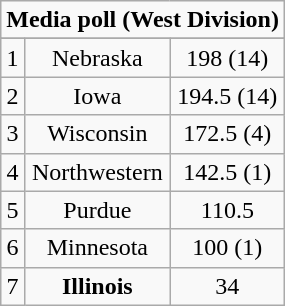<table class="wikitable" style="display: inline-table;">
<tr>
<td align="center" Colspan="3"><strong>Media poll (West Division)</strong></td>
</tr>
<tr align="center">
</tr>
<tr align="center">
<td>1</td>
<td>Nebraska</td>
<td>198 (14)</td>
</tr>
<tr align="center">
<td>2</td>
<td>Iowa</td>
<td>194.5 (14)</td>
</tr>
<tr align="center">
<td>3</td>
<td>Wisconsin</td>
<td>172.5 (4)</td>
</tr>
<tr align="center">
<td>4</td>
<td>Northwestern</td>
<td>142.5 (1)</td>
</tr>
<tr align="center">
<td>5</td>
<td>Purdue</td>
<td>110.5</td>
</tr>
<tr align="center">
<td>6</td>
<td>Minnesota</td>
<td>100 (1)</td>
</tr>
<tr align="center">
<td>7</td>
<td><strong>Illinois</strong></td>
<td>34</td>
</tr>
</table>
